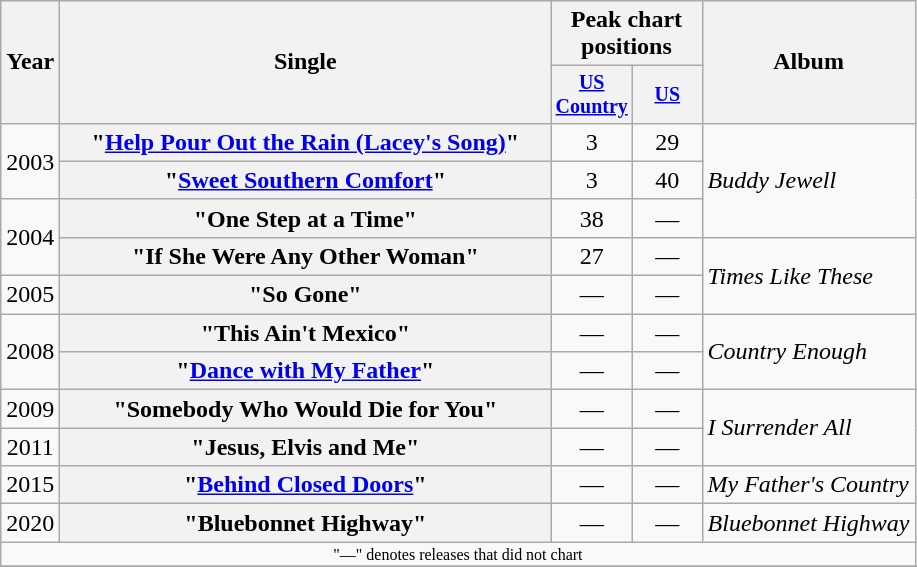<table class="wikitable plainrowheaders" style="text-align:center;">
<tr>
<th rowspan="2">Year</th>
<th rowspan="2" style="width:20em;">Single</th>
<th colspan="2">Peak chart<br>positions</th>
<th rowspan="2">Album</th>
</tr>
<tr style="font-size:smaller;">
<th width="40"><a href='#'>US Country</a><br></th>
<th width="40"><a href='#'>US</a><br></th>
</tr>
<tr>
<td rowspan="2">2003</td>
<th scope="row">"<a href='#'>Help Pour Out the Rain (Lacey's Song)</a>"</th>
<td>3</td>
<td>29</td>
<td align="left" rowspan="3"><em>Buddy Jewell</em></td>
</tr>
<tr>
<th scope="row">"<a href='#'>Sweet Southern Comfort</a>"</th>
<td>3</td>
<td>40</td>
</tr>
<tr>
<td rowspan="2">2004</td>
<th scope="row">"One Step at a Time"</th>
<td>38</td>
<td>—</td>
</tr>
<tr>
<th scope="row">"If She Were Any Other Woman"</th>
<td>27</td>
<td>—</td>
<td align="left" rowspan="2"><em>Times Like These</em></td>
</tr>
<tr>
<td>2005</td>
<th scope="row">"So Gone"</th>
<td>—</td>
<td>—</td>
</tr>
<tr>
<td rowspan="2">2008</td>
<th scope="row">"This Ain't Mexico"</th>
<td>—</td>
<td>—</td>
<td align="left" rowspan="2"><em>Country Enough</em></td>
</tr>
<tr>
<th scope="row">"<a href='#'>Dance with My Father</a>"</th>
<td>—</td>
<td>—</td>
</tr>
<tr>
<td>2009</td>
<th scope="row">"Somebody Who Would Die for You"</th>
<td>—</td>
<td>—</td>
<td align="left" rowspan="2"><em>I Surrender All</em></td>
</tr>
<tr>
<td>2011</td>
<th scope="row">"Jesus, Elvis and Me"</th>
<td>—</td>
<td>—</td>
</tr>
<tr>
<td>2015</td>
<th scope="row">"<a href='#'>Behind Closed Doors</a>"</th>
<td>—</td>
<td>—</td>
<td align="left"><em>My Father's Country</em></td>
</tr>
<tr>
<td>2020</td>
<th scope="row">"Bluebonnet Highway"</th>
<td>—</td>
<td>—</td>
<td align="left"><em>Bluebonnet Highway</em></td>
</tr>
<tr>
<td colspan="6" style="font-size:8pt">"—" denotes releases that did not chart</td>
</tr>
<tr>
</tr>
</table>
